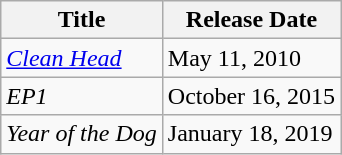<table class="wikitable">
<tr>
<th>Title</th>
<th>Release Date</th>
</tr>
<tr>
<td><em><a href='#'>Clean Head</a></em></td>
<td>May 11, 2010</td>
</tr>
<tr>
<td><em>EP1</em></td>
<td>October 16, 2015</td>
</tr>
<tr>
<td><em>Year of the Dog</em></td>
<td>January 18, 2019</td>
</tr>
</table>
